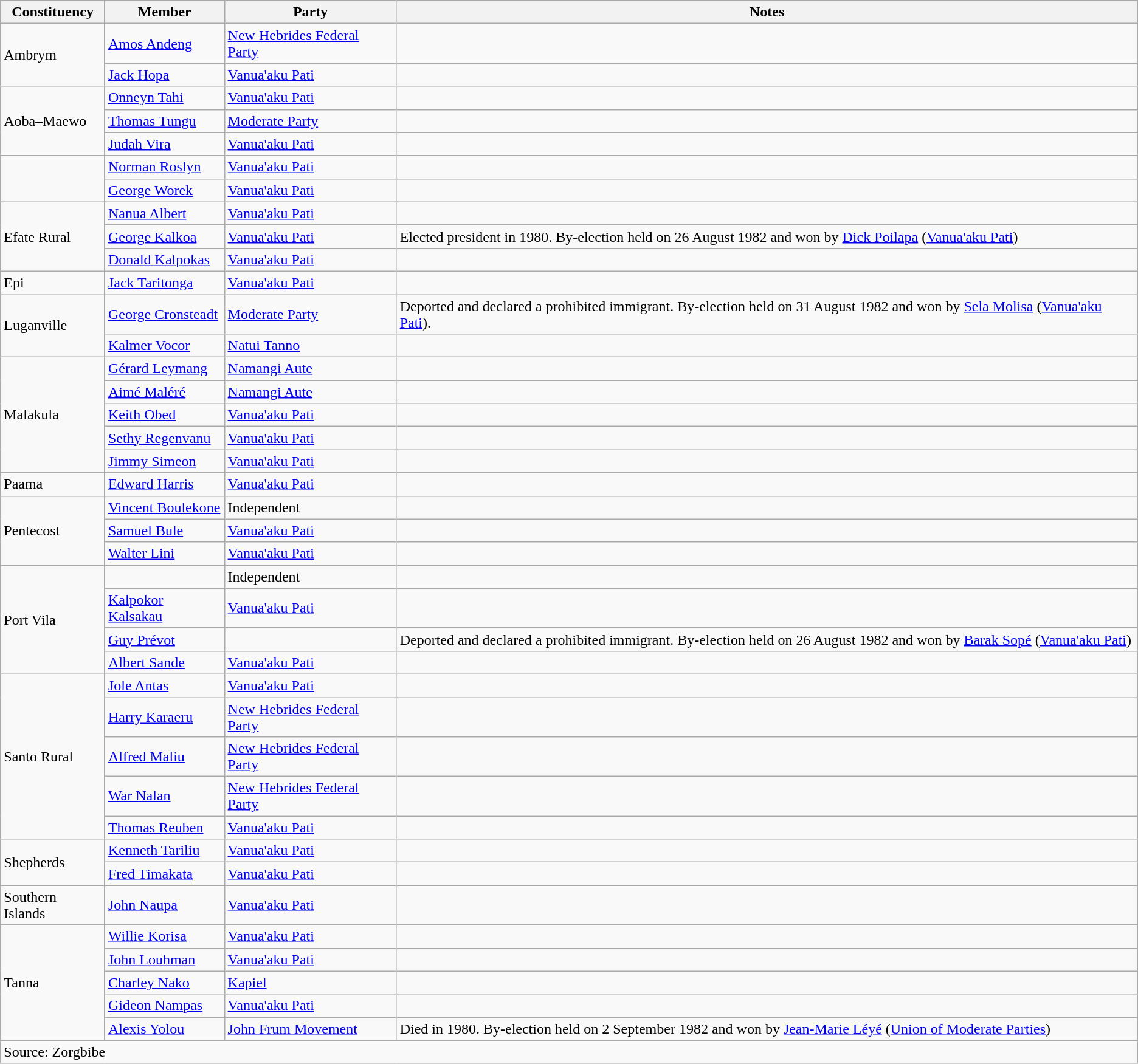<table class="wikitable sortable">
<tr>
<th>Constituency</th>
<th>Member</th>
<th>Party</th>
<th>Notes</th>
</tr>
<tr>
<td rowspan=2>Ambrym</td>
<td><a href='#'>Amos Andeng</a></td>
<td><a href='#'>New Hebrides Federal Party</a></td>
<td></td>
</tr>
<tr>
<td><a href='#'>Jack Hopa</a></td>
<td><a href='#'>Vanua'aku Pati</a></td>
<td></td>
</tr>
<tr>
<td rowspan=3>Aoba–Maewo</td>
<td><a href='#'>Onneyn Tahi</a></td>
<td><a href='#'>Vanua'aku Pati</a></td>
<td></td>
</tr>
<tr>
<td><a href='#'>Thomas Tungu</a></td>
<td><a href='#'>Moderate Party</a></td>
<td></td>
</tr>
<tr>
<td><a href='#'>Judah Vira</a></td>
<td><a href='#'>Vanua'aku Pati</a></td>
<td></td>
</tr>
<tr>
<td rowspan=2></td>
<td><a href='#'>Norman Roslyn</a></td>
<td><a href='#'>Vanua'aku Pati</a></td>
<td></td>
</tr>
<tr>
<td><a href='#'>George Worek</a></td>
<td><a href='#'>Vanua'aku Pati</a></td>
<td></td>
</tr>
<tr>
<td rowspan=3>Efate Rural</td>
<td><a href='#'>Nanua Albert</a></td>
<td><a href='#'>Vanua'aku Pati</a></td>
<td></td>
</tr>
<tr>
<td><a href='#'>George Kalkoa</a></td>
<td><a href='#'>Vanua'aku Pati</a></td>
<td>Elected president in 1980. By-election held on 26 August 1982 and won by <a href='#'>Dick Poilapa</a> (<a href='#'>Vanua'aku Pati</a>)</td>
</tr>
<tr>
<td><a href='#'>Donald Kalpokas</a></td>
<td><a href='#'>Vanua'aku Pati</a></td>
<td></td>
</tr>
<tr>
<td>Epi</td>
<td><a href='#'>Jack Taritonga</a></td>
<td><a href='#'>Vanua'aku Pati</a></td>
<td></td>
</tr>
<tr>
<td rowspan=2>Luganville</td>
<td><a href='#'>George Cronsteadt</a></td>
<td><a href='#'>Moderate Party</a></td>
<td>Deported and declared a prohibited immigrant. By-election held on 31 August 1982 and won by <a href='#'>Sela Molisa</a> (<a href='#'>Vanua'aku Pati</a>).</td>
</tr>
<tr>
<td><a href='#'>Kalmer Vocor</a></td>
<td><a href='#'>Natui Tanno</a></td>
<td></td>
</tr>
<tr>
<td rowspan=5>Malakula</td>
<td><a href='#'>Gérard Leymang</a></td>
<td><a href='#'>Namangi Aute</a></td>
<td></td>
</tr>
<tr>
<td><a href='#'>Aimé Maléré</a></td>
<td><a href='#'>Namangi Aute</a></td>
<td></td>
</tr>
<tr>
<td><a href='#'>Keith Obed</a></td>
<td><a href='#'>Vanua'aku Pati</a></td>
<td></td>
</tr>
<tr>
<td><a href='#'>Sethy Regenvanu</a></td>
<td><a href='#'>Vanua'aku Pati</a></td>
<td></td>
</tr>
<tr>
<td><a href='#'>Jimmy Simeon</a></td>
<td><a href='#'>Vanua'aku Pati</a></td>
<td></td>
</tr>
<tr>
<td>Paama</td>
<td><a href='#'>Edward Harris</a></td>
<td><a href='#'>Vanua'aku Pati</a></td>
<td></td>
</tr>
<tr>
<td rowspan=3>Pentecost</td>
<td><a href='#'>Vincent Boulekone</a></td>
<td>Independent</td>
<td></td>
</tr>
<tr>
<td><a href='#'>Samuel Bule</a></td>
<td><a href='#'>Vanua'aku Pati</a></td>
<td></td>
</tr>
<tr>
<td><a href='#'>Walter Lini</a></td>
<td><a href='#'>Vanua'aku Pati</a></td>
<td></td>
</tr>
<tr>
<td rowspan=4>Port Vila</td>
<td></td>
<td>Independent</td>
<td></td>
</tr>
<tr>
<td><a href='#'>Kalpokor Kalsakau</a></td>
<td><a href='#'>Vanua'aku Pati</a></td>
<td></td>
</tr>
<tr>
<td><a href='#'>Guy Prévot</a></td>
<td></td>
<td>Deported and declared a prohibited immigrant. By-election held on 26 August 1982 and won by <a href='#'>Barak Sopé</a> (<a href='#'>Vanua'aku Pati</a>)</td>
</tr>
<tr>
<td><a href='#'>Albert Sande</a></td>
<td><a href='#'>Vanua'aku Pati</a></td>
<td></td>
</tr>
<tr>
<td rowspan=5>Santo Rural</td>
<td><a href='#'>Jole Antas</a></td>
<td><a href='#'>Vanua'aku Pati</a></td>
<td></td>
</tr>
<tr>
<td><a href='#'>Harry Karaeru</a></td>
<td><a href='#'>New Hebrides Federal Party</a></td>
<td></td>
</tr>
<tr>
<td><a href='#'>Alfred Maliu</a></td>
<td><a href='#'>New Hebrides Federal Party</a></td>
<td></td>
</tr>
<tr>
<td><a href='#'>War Nalan</a></td>
<td><a href='#'>New Hebrides Federal Party</a></td>
<td></td>
</tr>
<tr>
<td><a href='#'>Thomas Reuben</a></td>
<td><a href='#'>Vanua'aku Pati</a></td>
<td></td>
</tr>
<tr>
<td rowspan=2>Shepherds</td>
<td><a href='#'>Kenneth Tariliu</a></td>
<td><a href='#'>Vanua'aku Pati</a></td>
<td></td>
</tr>
<tr>
<td><a href='#'>Fred Timakata</a></td>
<td><a href='#'>Vanua'aku Pati</a></td>
<td></td>
</tr>
<tr>
<td>Southern Islands</td>
<td><a href='#'>John Naupa</a></td>
<td><a href='#'>Vanua'aku Pati</a></td>
<td></td>
</tr>
<tr>
<td rowspan=5>Tanna</td>
<td><a href='#'>Willie Korisa</a></td>
<td><a href='#'>Vanua'aku Pati</a></td>
<td></td>
</tr>
<tr>
<td><a href='#'>John Louhman</a></td>
<td><a href='#'>Vanua'aku Pati</a></td>
<td></td>
</tr>
<tr>
<td><a href='#'>Charley Nako</a></td>
<td><a href='#'>Kapiel</a></td>
<td></td>
</tr>
<tr>
<td><a href='#'>Gideon Nampas</a></td>
<td><a href='#'>Vanua'aku Pati</a></td>
<td></td>
</tr>
<tr>
<td><a href='#'>Alexis Yolou</a></td>
<td><a href='#'>John Frum Movement</a></td>
<td>Died in 1980. By-election held on 2 September 1982 and won by <a href='#'>Jean-Marie Léyé</a> (<a href='#'>Union of Moderate Parties</a>)</td>
</tr>
<tr class=sortbottom>
<td colspan=4 align=left>Source: Zorgbibe</td>
</tr>
</table>
